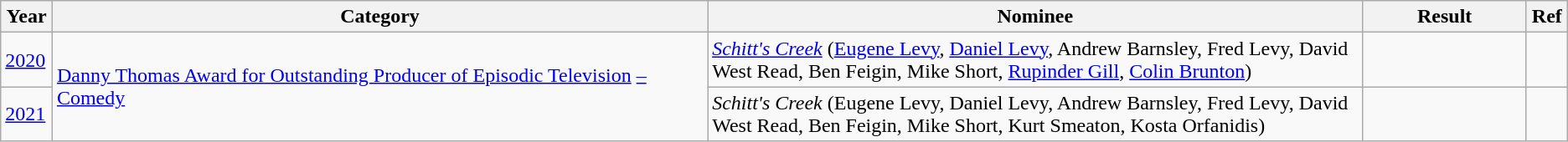<table class="wikitable">
<tr>
<th width="3%">Year</th>
<th width="40%">Category</th>
<th width="40%">Nominee</th>
<th width="10%">Result</th>
<th width="2%">Ref</th>
</tr>
<tr>
<td><a href='#'>2020</a></td>
<td rowspan="2"><a href='#'>Danny Thomas Award for Outstanding Producer of Episodic Television</a> <a href='#'>– Comedy</a></td>
<td><em><a href='#'>Schitt's Creek</a></em> (<a href='#'>Eugene Levy</a>, <a href='#'>Daniel Levy</a>, Andrew Barnsley, Fred Levy, David West Read, Ben Feigin, Mike Short, <a href='#'>Rupinder Gill</a>, <a href='#'>Colin Brunton</a>)</td>
<td></td>
<td></td>
</tr>
<tr>
<td><a href='#'>2021</a></td>
<td><em>Schitt's Creek</em> (Eugene Levy, Daniel Levy, Andrew Barnsley, Fred Levy, David West Read, Ben Feigin, Mike Short, Kurt Smeaton, Kosta Orfanidis)</td>
<td></td>
<td></td>
</tr>
</table>
